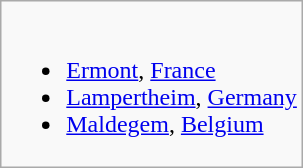<table class="wikitable">
<tr valign="top">
<td><br><ul><li> <a href='#'>Ermont</a>, <a href='#'>France</a></li><li> <a href='#'>Lampertheim</a>, <a href='#'>Germany</a></li><li> <a href='#'>Maldegem</a>, <a href='#'>Belgium</a></li></ul></td>
</tr>
</table>
